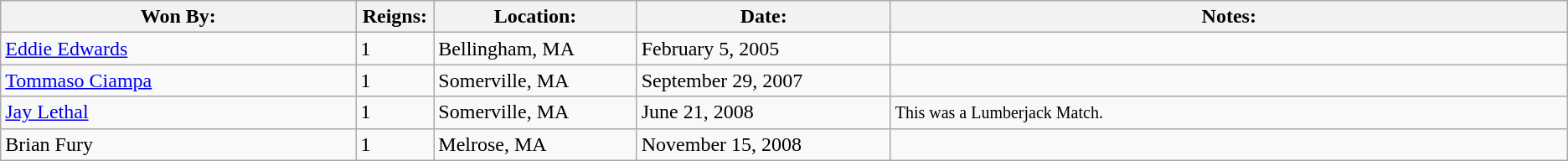<table class="wikitable">
<tr>
<th width=21%><strong>Won By:</strong></th>
<th width=3%><strong>Reigns:</strong></th>
<th width=12%><strong>Location:</strong></th>
<th width=15%><strong>Date:</strong></th>
<th width=40%><strong>Notes:</strong></th>
</tr>
<tr>
<td><a href='#'>Eddie Edwards</a></td>
<td>1</td>
<td>Bellingham, MA</td>
<td>February 5, 2005</td>
<td></td>
</tr>
<tr>
<td><a href='#'>Tommaso Ciampa</a></td>
<td>1</td>
<td>Somerville, MA</td>
<td>September 29, 2007</td>
<td></td>
</tr>
<tr>
<td><a href='#'>Jay Lethal</a></td>
<td>1</td>
<td>Somerville, MA</td>
<td>June 21, 2008</td>
<td><small>This was a Lumberjack Match.</small></td>
</tr>
<tr>
<td>Brian Fury</td>
<td>1</td>
<td>Melrose, MA</td>
<td>November 15, 2008</td>
<td></td>
</tr>
</table>
